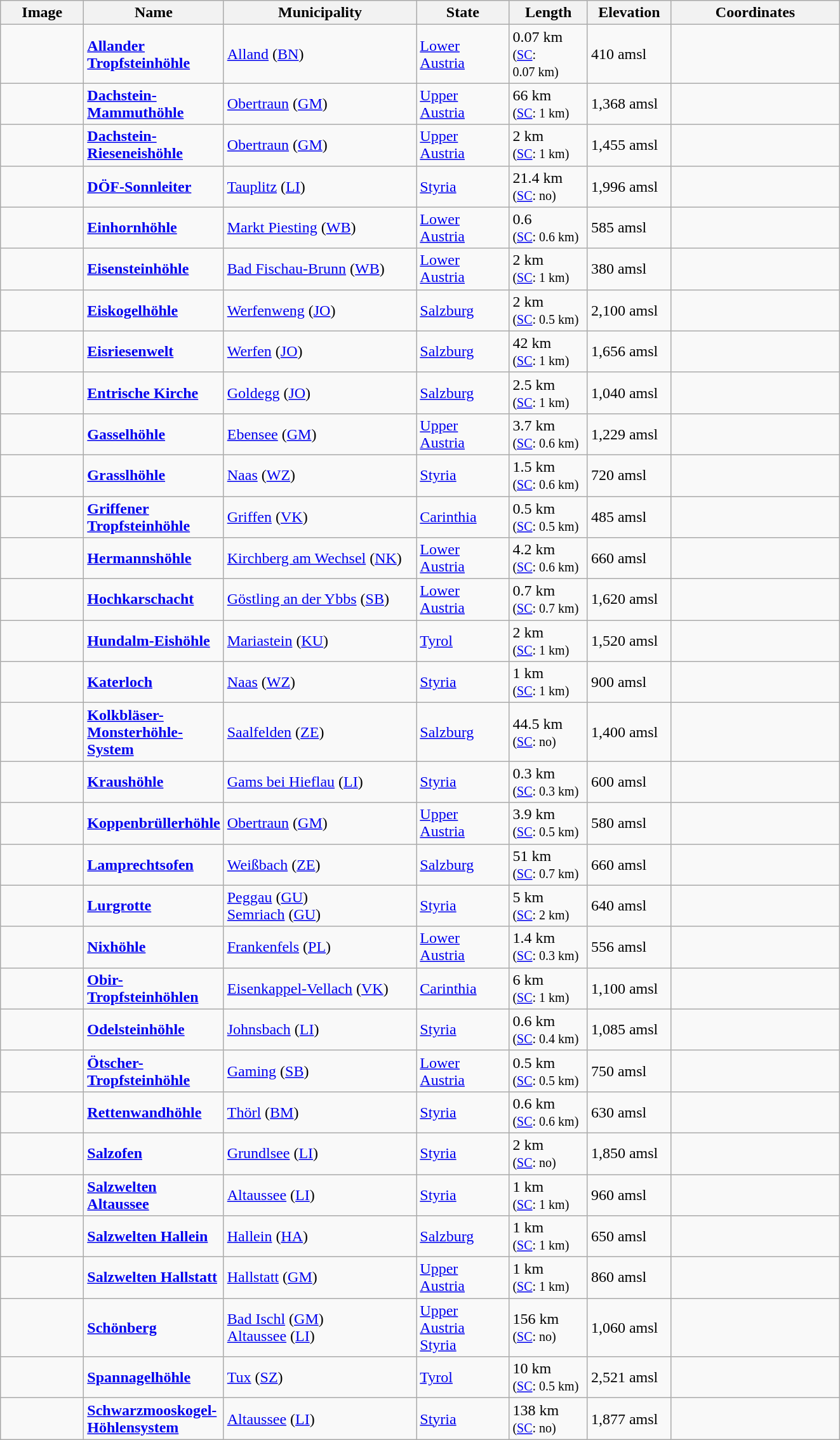<table class="wikitable sortable">
<tr>
<th width="80px">Image</th>
<th width="110px">Name</th>
<th width="195px">Municipality</th>
<th width="90px">State</th>
<th width="75px">Length</th>
<th width="80px">Elevation</th>
<th width="170px">Coordinates</th>
</tr>
<tr>
<td></td>
<td><strong><a href='#'>Allander Tropfsteinhöhle</a></strong></td>
<td><a href='#'>Alland</a> (<a href='#'>BN</a>)</td>
<td><a href='#'>Lower Austria</a></td>
<td>0.07 km <br><small>(<a href='#'>SC</a>: 0.07 km)</small></td>
<td>410 amsl</td>
<td></td>
</tr>
<tr>
<td></td>
<td><strong><a href='#'>Dachstein-Mammuthöhle</a></strong></td>
<td><a href='#'>Obertraun</a> (<a href='#'>GM</a>)</td>
<td><a href='#'>Upper Austria</a></td>
<td>66 km <br><small>(<a href='#'>SC</a>: 1 km)</small></td>
<td>1,368 amsl</td>
<td></td>
</tr>
<tr>
<td></td>
<td><strong><a href='#'>Dachstein-Rieseneishöhle</a></strong></td>
<td><a href='#'>Obertraun</a> (<a href='#'>GM</a>)</td>
<td><a href='#'>Upper Austria</a></td>
<td>2 km <br><small>(<a href='#'>SC</a>: 1 km)</small></td>
<td>1,455 amsl</td>
<td></td>
</tr>
<tr>
<td></td>
<td><strong><a href='#'>DÖF-Sonnleiter</a></strong></td>
<td><a href='#'>Tauplitz</a> (<a href='#'>LI</a>)</td>
<td><a href='#'>Styria</a></td>
<td>21.4 km <br><small>(<a href='#'>SC</a>: no)</small></td>
<td>1,996 amsl</td>
<td></td>
</tr>
<tr>
<td></td>
<td><strong><a href='#'>Einhornhöhle</a></strong></td>
<td><a href='#'>Markt Piesting</a> (<a href='#'>WB</a>)</td>
<td><a href='#'>Lower Austria</a></td>
<td>0.6 <br><small>(<a href='#'>SC</a>: 0.6 km)</small></td>
<td>585 amsl</td>
<td></td>
</tr>
<tr>
<td></td>
<td><strong><a href='#'>Eisensteinhöhle</a></strong></td>
<td><a href='#'>Bad Fischau-Brunn</a> (<a href='#'>WB</a>)</td>
<td><a href='#'>Lower Austria</a></td>
<td>2 km <br><small>(<a href='#'>SC</a>: 1 km)</small></td>
<td>380 amsl</td>
<td></td>
</tr>
<tr>
<td></td>
<td><strong><a href='#'>Eiskogelhöhle</a></strong></td>
<td><a href='#'>Werfenweng</a> (<a href='#'>JO</a>)</td>
<td><a href='#'>Salzburg</a></td>
<td>2 km <br><small>(<a href='#'>SC</a>: 0.5 km)</small></td>
<td>2,100 amsl</td>
<td></td>
</tr>
<tr>
<td></td>
<td><strong><a href='#'>Eisriesenwelt</a></strong></td>
<td><a href='#'>Werfen</a> (<a href='#'>JO</a>)</td>
<td><a href='#'>Salzburg</a></td>
<td>42 km <br><small>(<a href='#'>SC</a>: 1 km)</small></td>
<td>1,656 amsl</td>
<td></td>
</tr>
<tr>
<td></td>
<td><strong><a href='#'>Entrische Kirche</a></strong></td>
<td><a href='#'>Goldegg</a> (<a href='#'>JO</a>)</td>
<td><a href='#'>Salzburg</a></td>
<td>2.5 km <br><small>(<a href='#'>SC</a>: 1 km)</small></td>
<td>1,040 amsl</td>
<td></td>
</tr>
<tr>
<td></td>
<td><strong><a href='#'>Gasselhöhle</a></strong></td>
<td><a href='#'>Ebensee</a> (<a href='#'>GM</a>)</td>
<td><a href='#'>Upper Austria</a></td>
<td>3.7 km <br><small>(<a href='#'>SC</a>: 0.6 km)</small></td>
<td>1,229 amsl</td>
<td></td>
</tr>
<tr>
<td></td>
<td><strong><a href='#'>Grasslhöhle</a></strong></td>
<td><a href='#'>Naas</a> (<a href='#'>WZ</a>)</td>
<td><a href='#'>Styria</a></td>
<td>1.5 km <br><small>(<a href='#'>SC</a>: 0.6 km)</small></td>
<td>720 amsl</td>
<td></td>
</tr>
<tr>
<td></td>
<td><strong><a href='#'>Griffener Tropfsteinhöhle</a></strong></td>
<td><a href='#'>Griffen</a> (<a href='#'>VK</a>)</td>
<td><a href='#'>Carinthia</a></td>
<td>0.5 km <br><small>(<a href='#'>SC</a>: 0.5 km)</small></td>
<td>485 amsl</td>
<td></td>
</tr>
<tr>
<td></td>
<td><strong><a href='#'>Hermannshöhle</a></strong></td>
<td><a href='#'>Kirchberg am Wechsel</a> (<a href='#'>NK</a>)</td>
<td><a href='#'>Lower Austria</a></td>
<td>4.2 km <br><small>(<a href='#'>SC</a>: 0.6 km)</small></td>
<td>660 amsl</td>
<td></td>
</tr>
<tr>
<td></td>
<td><strong><a href='#'>Hochkarschacht</a></strong></td>
<td><a href='#'>Göstling an der Ybbs</a> (<a href='#'>SB</a>)</td>
<td><a href='#'>Lower Austria</a></td>
<td>0.7 km <br><small>(<a href='#'>SC</a>: 0.7 km)</small></td>
<td>1,620 amsl</td>
<td></td>
</tr>
<tr>
<td></td>
<td><strong><a href='#'>Hundalm-Eishöhle</a></strong></td>
<td><a href='#'>Mariastein</a> (<a href='#'>KU</a>)</td>
<td><a href='#'>Tyrol</a></td>
<td>2 km <br><small>(<a href='#'>SC</a>: 1 km)</small></td>
<td>1,520 amsl</td>
<td></td>
</tr>
<tr>
<td></td>
<td><strong><a href='#'>Katerloch</a></strong></td>
<td><a href='#'>Naas</a> (<a href='#'>WZ</a>)</td>
<td><a href='#'>Styria</a></td>
<td>1 km <br><small>(<a href='#'>SC</a>: 1 km)</small></td>
<td>900 amsl</td>
<td></td>
</tr>
<tr>
<td></td>
<td><strong><a href='#'>Kolkbläser-Monsterhöhle-System</a></strong></td>
<td><a href='#'>Saalfelden</a> (<a href='#'>ZE</a>)</td>
<td><a href='#'>Salzburg</a></td>
<td>44.5 km <br><small>(<a href='#'>SC</a>: no)</small></td>
<td>1,400 amsl</td>
<td></td>
</tr>
<tr>
<td></td>
<td><strong><a href='#'>Kraushöhle</a></strong></td>
<td><a href='#'>Gams bei Hieflau</a> (<a href='#'>LI</a>)</td>
<td><a href='#'>Styria</a></td>
<td>0.3 km <br><small>(<a href='#'>SC</a>: 0.3 km)</small></td>
<td>600 amsl</td>
<td></td>
</tr>
<tr>
<td></td>
<td><strong><a href='#'>Koppenbrüllerhöhle</a></strong></td>
<td><a href='#'>Obertraun</a> (<a href='#'>GM</a>)</td>
<td><a href='#'>Upper Austria</a></td>
<td>3.9 km <br><small>(<a href='#'>SC</a>: 0.5 km)</small></td>
<td>580 amsl</td>
<td></td>
</tr>
<tr>
<td></td>
<td><strong><a href='#'>Lamprechtsofen</a></strong></td>
<td><a href='#'>Weißbach</a> (<a href='#'>ZE</a>)</td>
<td><a href='#'>Salzburg</a></td>
<td>51 km <br><small>(<a href='#'>SC</a>: 0.7 km)</small></td>
<td>660 amsl</td>
<td></td>
</tr>
<tr>
<td></td>
<td><strong><a href='#'>Lurgrotte</a></strong></td>
<td><a href='#'>Peggau</a> (<a href='#'>GU</a>) <br> <a href='#'>Semriach</a> (<a href='#'>GU</a>) <br></td>
<td><a href='#'>Styria</a></td>
<td>5 km <br><small>(<a href='#'>SC</a>: 2 km)</small></td>
<td>640 amsl</td>
<td></td>
</tr>
<tr>
<td></td>
<td><strong><a href='#'>Nixhöhle</a></strong></td>
<td><a href='#'>Frankenfels</a> (<a href='#'>PL</a>)</td>
<td><a href='#'>Lower Austria</a></td>
<td>1.4 km <br><small>(<a href='#'>SC</a>: 0.3 km)</small></td>
<td>556 amsl</td>
<td></td>
</tr>
<tr>
<td></td>
<td><strong><a href='#'>Obir-Tropfsteinhöhlen</a></strong></td>
<td><a href='#'>Eisenkappel-Vellach</a> (<a href='#'>VK</a>)</td>
<td><a href='#'>Carinthia</a></td>
<td>6 km <br><small>(<a href='#'>SC</a>: 1 km)</small></td>
<td>1,100 amsl</td>
<td></td>
</tr>
<tr>
<td></td>
<td><strong><a href='#'>Odelsteinhöhle</a></strong></td>
<td><a href='#'>Johnsbach</a> (<a href='#'>LI</a>)</td>
<td><a href='#'>Styria</a></td>
<td>0.6 km <br><small>(<a href='#'>SC</a>: 0.4 km)</small></td>
<td>1,085 amsl</td>
<td></td>
</tr>
<tr>
<td></td>
<td><strong><a href='#'>Ötscher-Tropfsteinhöhle</a></strong></td>
<td><a href='#'>Gaming</a> (<a href='#'>SB</a>)</td>
<td><a href='#'>Lower Austria</a></td>
<td>0.5 km <br><small>(<a href='#'>SC</a>: 0.5 km)</small></td>
<td>750 amsl</td>
<td></td>
</tr>
<tr>
<td></td>
<td><strong><a href='#'>Rettenwandhöhle</a></strong></td>
<td><a href='#'>Thörl</a> (<a href='#'>BM</a>)</td>
<td><a href='#'>Styria</a></td>
<td>0.6 km <br><small>(<a href='#'>SC</a>: 0.6 km)</small></td>
<td>630 amsl</td>
<td></td>
</tr>
<tr>
<td></td>
<td><strong><a href='#'>Salzofen</a></strong></td>
<td><a href='#'>Grundlsee</a> (<a href='#'>LI</a>)</td>
<td><a href='#'>Styria</a></td>
<td>2 km <br><small>(<a href='#'>SC</a>: no)</small></td>
<td>1,850 amsl</td>
<td></td>
</tr>
<tr>
<td></td>
<td><strong><a href='#'>Salzwelten Altaussee</a></strong></td>
<td><a href='#'>Altaussee</a> (<a href='#'>LI</a>)</td>
<td><a href='#'>Styria</a></td>
<td>1 km <br><small>(<a href='#'>SC</a>: 1 km)</small></td>
<td>960 amsl</td>
<td></td>
</tr>
<tr>
<td></td>
<td><strong><a href='#'>Salzwelten Hallein</a></strong></td>
<td><a href='#'>Hallein</a> (<a href='#'>HA</a>)</td>
<td><a href='#'>Salzburg</a></td>
<td>1 km <br><small>(<a href='#'>SC</a>: 1 km)</small></td>
<td>650 amsl</td>
<td></td>
</tr>
<tr>
<td></td>
<td><strong><a href='#'>Salzwelten Hallstatt</a></strong></td>
<td><a href='#'>Hallstatt</a>  (<a href='#'>GM</a>)</td>
<td><a href='#'>Upper Austria</a></td>
<td>1 km <br><small>(<a href='#'>SC</a>: 1 km)</small></td>
<td>860 amsl</td>
<td></td>
</tr>
<tr>
<td></td>
<td><strong><a href='#'>Schönberg</a></strong></td>
<td><a href='#'>Bad Ischl</a> (<a href='#'>GM</a>) <br> <a href='#'>Altaussee</a> (<a href='#'>LI</a>)</td>
<td><a href='#'>Upper Austria</a> <br> <a href='#'>Styria</a></td>
<td>156 km <br><small>(<a href='#'>SC</a>: no)</small></td>
<td>1,060 amsl</td>
<td></td>
</tr>
<tr>
<td></td>
<td><strong><a href='#'>Spannagelhöhle</a></strong></td>
<td><a href='#'>Tux</a> (<a href='#'>SZ</a>)</td>
<td><a href='#'>Tyrol</a></td>
<td>10 km <br><small>(<a href='#'>SC</a>: 0.5 km)</small></td>
<td>2,521 amsl</td>
<td></td>
</tr>
<tr>
<td></td>
<td><strong><a href='#'>Schwarzmooskogel-Höhlensystem</a></strong></td>
<td><a href='#'>Altaussee</a> (<a href='#'>LI</a>)</td>
<td><a href='#'>Styria</a></td>
<td>138 km <br><small>(<a href='#'>SC</a>: no)</small></td>
<td>1,877 amsl</td>
<td></td>
</tr>
</table>
